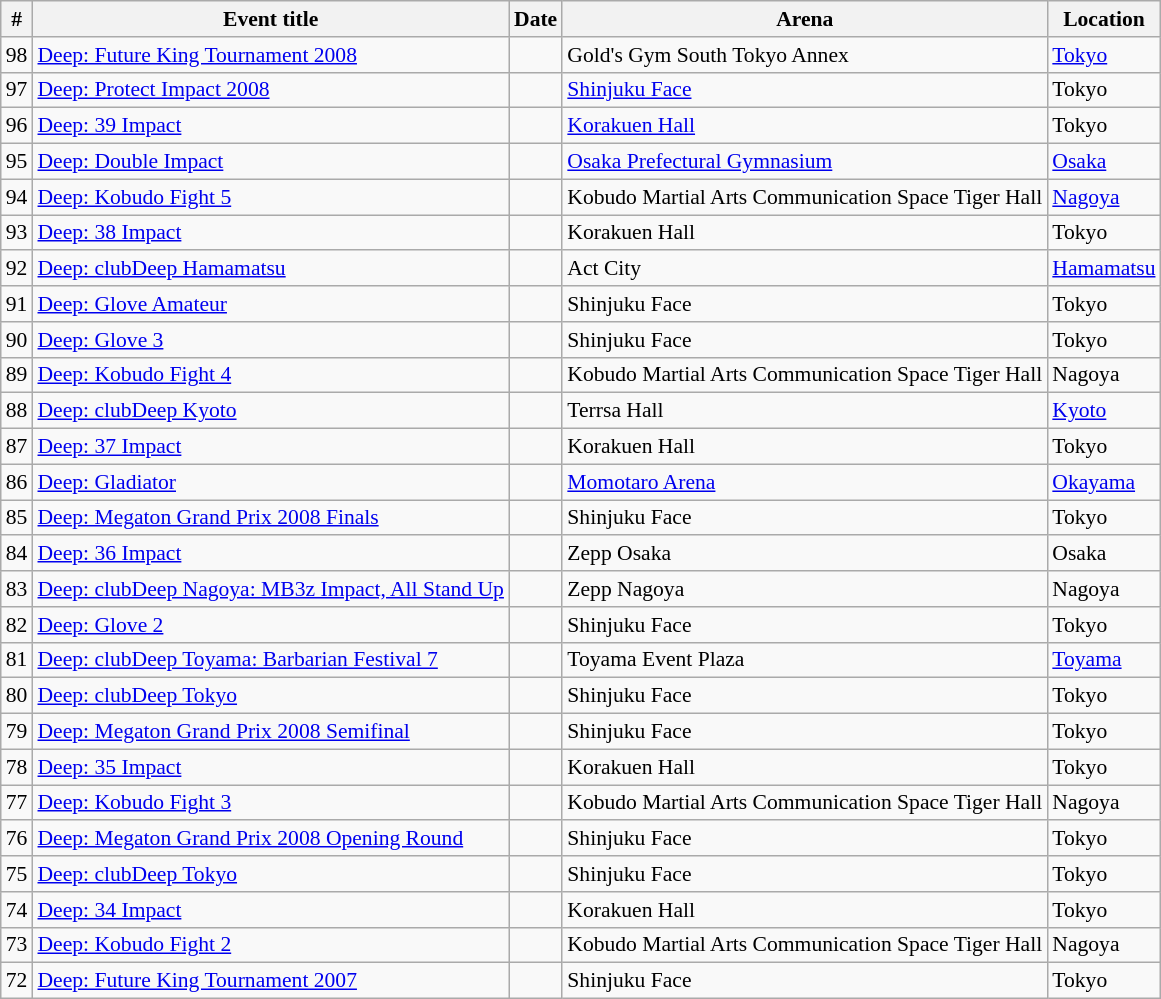<table class="sortable wikitable succession-box" style="font-size:90%;">
<tr>
<th scope="col">#</th>
<th scope="col">Event title</th>
<th scope="col">Date</th>
<th scope="col">Arena</th>
<th scope="col">Location</th>
</tr>
<tr>
<td align=center>98</td>
<td><a href='#'>Deep: Future King Tournament 2008</a></td>
<td></td>
<td>Gold's Gym South Tokyo Annex</td>
<td><a href='#'>Tokyo</a></td>
</tr>
<tr>
<td align=center>97</td>
<td><a href='#'>Deep: Protect Impact 2008</a></td>
<td></td>
<td><a href='#'>Shinjuku Face</a></td>
<td>Tokyo</td>
</tr>
<tr>
<td align=center>96</td>
<td><a href='#'>Deep: 39 Impact</a></td>
<td></td>
<td><a href='#'>Korakuen Hall</a></td>
<td>Tokyo</td>
</tr>
<tr>
<td align=center>95</td>
<td><a href='#'>Deep: Double Impact</a></td>
<td></td>
<td><a href='#'>Osaka Prefectural Gymnasium</a></td>
<td><a href='#'>Osaka</a></td>
</tr>
<tr>
<td align=center>94</td>
<td><a href='#'>Deep: Kobudo Fight 5</a></td>
<td></td>
<td>Kobudo Martial Arts Communication Space Tiger Hall</td>
<td><a href='#'>Nagoya</a></td>
</tr>
<tr>
<td align=center>93</td>
<td><a href='#'>Deep: 38 Impact</a></td>
<td></td>
<td>Korakuen Hall</td>
<td>Tokyo</td>
</tr>
<tr>
<td align=center>92</td>
<td><a href='#'>Deep: clubDeep Hamamatsu</a></td>
<td></td>
<td>Act City</td>
<td><a href='#'>Hamamatsu</a></td>
</tr>
<tr>
<td align=center>91</td>
<td><a href='#'>Deep: Glove Amateur</a></td>
<td></td>
<td>Shinjuku Face</td>
<td>Tokyo</td>
</tr>
<tr>
<td align=center>90</td>
<td><a href='#'>Deep: Glove 3</a></td>
<td></td>
<td>Shinjuku Face</td>
<td>Tokyo</td>
</tr>
<tr>
<td align=center>89</td>
<td><a href='#'>Deep: Kobudo Fight 4</a></td>
<td></td>
<td>Kobudo Martial Arts Communication Space Tiger Hall</td>
<td>Nagoya</td>
</tr>
<tr>
<td align=center>88</td>
<td><a href='#'>Deep: clubDeep Kyoto</a></td>
<td></td>
<td>Terrsa Hall</td>
<td><a href='#'>Kyoto</a></td>
</tr>
<tr>
<td align=center>87</td>
<td><a href='#'>Deep: 37 Impact</a></td>
<td></td>
<td>Korakuen Hall</td>
<td>Tokyo</td>
</tr>
<tr>
<td align=center>86</td>
<td><a href='#'>Deep: Gladiator</a></td>
<td></td>
<td><a href='#'>Momotaro Arena</a></td>
<td><a href='#'>Okayama</a></td>
</tr>
<tr>
<td align=center>85</td>
<td><a href='#'>Deep: Megaton Grand Prix 2008 Finals</a></td>
<td></td>
<td>Shinjuku Face</td>
<td>Tokyo</td>
</tr>
<tr>
<td align=center>84</td>
<td><a href='#'>Deep: 36 Impact</a></td>
<td></td>
<td>Zepp Osaka</td>
<td>Osaka</td>
</tr>
<tr>
<td align=center>83</td>
<td><a href='#'>Deep: clubDeep Nagoya: MB3z Impact, All Stand Up</a></td>
<td></td>
<td>Zepp Nagoya</td>
<td>Nagoya</td>
</tr>
<tr>
<td align=center>82</td>
<td><a href='#'>Deep: Glove 2</a></td>
<td></td>
<td>Shinjuku Face</td>
<td>Tokyo</td>
</tr>
<tr>
<td align=center>81</td>
<td><a href='#'>Deep: clubDeep Toyama: Barbarian Festival 7</a></td>
<td></td>
<td>Toyama Event Plaza</td>
<td><a href='#'>Toyama</a></td>
</tr>
<tr>
<td align=center>80</td>
<td><a href='#'>Deep: clubDeep Tokyo</a></td>
<td></td>
<td>Shinjuku Face</td>
<td>Tokyo</td>
</tr>
<tr>
<td align=center>79</td>
<td><a href='#'>Deep: Megaton Grand Prix 2008 Semifinal</a></td>
<td></td>
<td>Shinjuku Face</td>
<td>Tokyo</td>
</tr>
<tr>
<td align=center>78</td>
<td><a href='#'>Deep: 35 Impact</a></td>
<td></td>
<td>Korakuen Hall</td>
<td>Tokyo</td>
</tr>
<tr>
<td align=center>77</td>
<td><a href='#'>Deep: Kobudo Fight 3</a></td>
<td></td>
<td>Kobudo Martial Arts Communication Space Tiger Hall</td>
<td>Nagoya</td>
</tr>
<tr>
<td align=center>76</td>
<td><a href='#'>Deep: Megaton Grand Prix 2008 Opening Round</a></td>
<td></td>
<td>Shinjuku Face</td>
<td>Tokyo</td>
</tr>
<tr>
<td align=center>75</td>
<td><a href='#'>Deep: clubDeep Tokyo</a></td>
<td></td>
<td>Shinjuku Face</td>
<td>Tokyo</td>
</tr>
<tr>
<td align=center>74</td>
<td><a href='#'>Deep: 34 Impact</a></td>
<td></td>
<td>Korakuen Hall</td>
<td>Tokyo</td>
</tr>
<tr>
<td align=center>73</td>
<td><a href='#'>Deep: Kobudo Fight 2</a></td>
<td></td>
<td>Kobudo Martial Arts Communication Space Tiger Hall</td>
<td>Nagoya</td>
</tr>
<tr>
<td align=center>72</td>
<td><a href='#'>Deep: Future King Tournament 2007</a></td>
<td></td>
<td>Shinjuku Face</td>
<td>Tokyo</td>
</tr>
</table>
